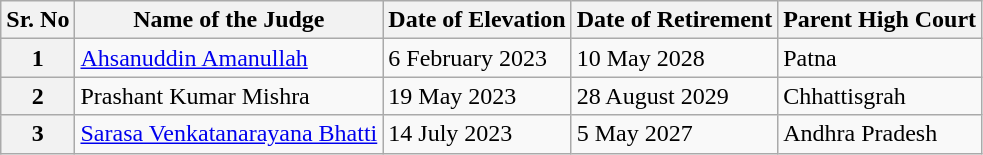<table class="wikitable sortable">
<tr>
<th>Sr. No</th>
<th>Name of the Judge</th>
<th>Date of Elevation</th>
<th>Date of Retirement</th>
<th>Parent High Court</th>
</tr>
<tr>
<th>1</th>
<td><a href='#'>Ahsanuddin Amanullah</a></td>
<td>6 February 2023</td>
<td>10 May 2028</td>
<td>Patna</td>
</tr>
<tr>
<th>2</th>
<td>Prashant Kumar Mishra</td>
<td>19 May 2023</td>
<td>28 August 2029</td>
<td>Chhattisgrah</td>
</tr>
<tr>
<th>3</th>
<td><a href='#'>Sarasa Venkatanarayana Bhatti</a></td>
<td>14 July 2023</td>
<td>5 May 2027</td>
<td>Andhra Pradesh</td>
</tr>
</table>
